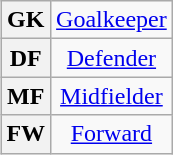<table class="wikitable plainrowheaders" style="text-align:center;margin-left:1em;float:right">
<tr>
<th>GK</th>
<td><a href='#'>Goalkeeper</a></td>
</tr>
<tr>
<th>DF</th>
<td><a href='#'>Defender</a></td>
</tr>
<tr>
<th>MF</th>
<td><a href='#'>Midfielder</a></td>
</tr>
<tr>
<th>FW</th>
<td><a href='#'>Forward</a></td>
</tr>
</table>
